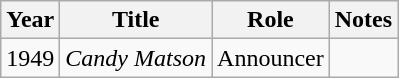<table class="wikitable sortable">
<tr>
<th>Year</th>
<th>Title</th>
<th>Role</th>
<th class="unsortable">Notes</th>
</tr>
<tr>
<td>1949</td>
<td><em>Candy Matson</em></td>
<td>Announcer</td>
<td></td>
</tr>
</table>
